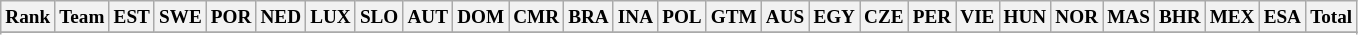<table class="wikitable" style="font-size:80%; text-align:center">
<tr>
<th>Rank</th>
<th>Team</th>
<th>EST</th>
<th>SWE</th>
<th>POR</th>
<th>NED</th>
<th>LUX</th>
<th>SLO</th>
<th>AUT</th>
<th>DOM</th>
<th>CMR</th>
<th>BRA</th>
<th>INA</th>
<th>POL</th>
<th>GTM</th>
<th>AUS</th>
<th>EGY</th>
<th>CZE</th>
<th>PER</th>
<th>VIE</th>
<th>HUN</th>
<th>NOR</th>
<th>MAS</th>
<th>BHR</th>
<th>MEX</th>
<th>ESA</th>
<th>Total</th>
</tr>
<tr>
</tr>
<tr>
</tr>
<tr>
</tr>
<tr>
</tr>
<tr>
</tr>
<tr>
</tr>
<tr>
</tr>
<tr>
</tr>
<tr>
</tr>
<tr>
</tr>
<tr>
</tr>
<tr>
</tr>
<tr>
</tr>
<tr>
</tr>
<tr>
</tr>
<tr>
</tr>
<tr>
</tr>
<tr>
</tr>
<tr>
</tr>
<tr>
</tr>
<tr>
</tr>
<tr>
</tr>
<tr>
</tr>
<tr>
</tr>
<tr>
</tr>
<tr>
</tr>
<tr>
</tr>
<tr>
</tr>
<tr>
</tr>
<tr>
</tr>
</table>
